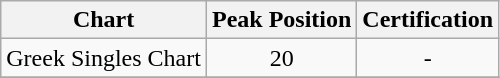<table class="wikitable">
<tr>
<th align="left">Chart</th>
<th align="left">Peak Position</th>
<th align="left">Certification</th>
</tr>
<tr>
<td align="center">Greek Singles Chart</td>
<td align="center">20</td>
<td align="center">-</td>
</tr>
<tr>
</tr>
</table>
